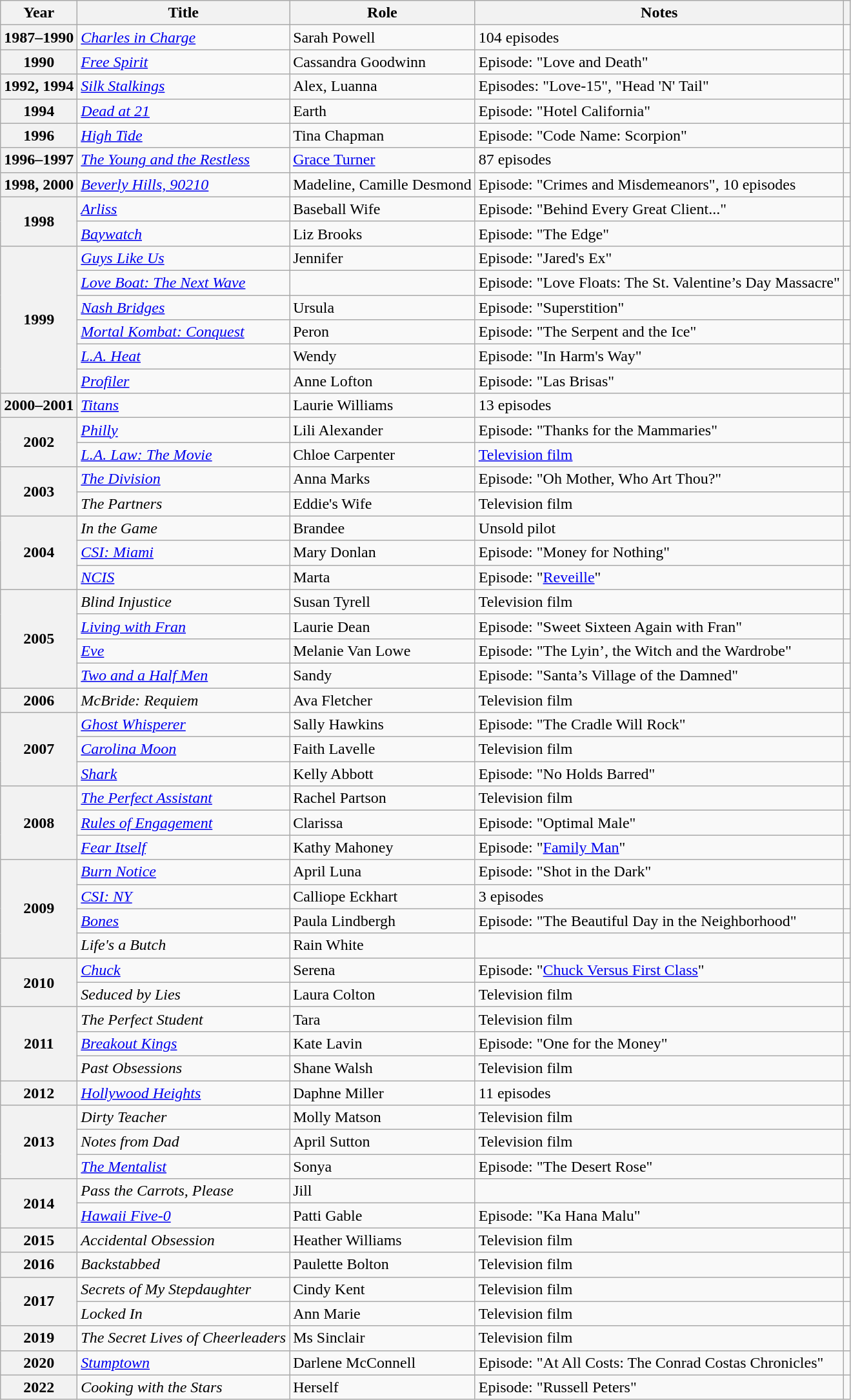<table class="wikitable plainrowheaders sortable">
<tr>
<th scope="col">Year</th>
<th scope="col">Title</th>
<th scope="col">Role</th>
<th scope="col" class="unsortable">Notes</th>
<th scope="col" class="unsortable"></th>
</tr>
<tr>
<th scope="row">1987–1990</th>
<td><em><a href='#'>Charles in Charge</a></em></td>
<td>Sarah Powell</td>
<td>104 episodes</td>
<td></td>
</tr>
<tr>
<th scope="row">1990</th>
<td><em><a href='#'>Free Spirit</a></em></td>
<td>Cassandra Goodwinn</td>
<td>Episode: "Love and Death"</td>
<td></td>
</tr>
<tr>
<th scope="row">1992, 1994</th>
<td><em><a href='#'>Silk Stalkings</a></em></td>
<td>Alex, Luanna</td>
<td>Episodes: "Love-15", "Head 'N' Tail"</td>
<td></td>
</tr>
<tr>
<th scope="row">1994</th>
<td><em><a href='#'>Dead at 21</a></em></td>
<td>Earth</td>
<td>Episode: "Hotel California"</td>
<td></td>
</tr>
<tr>
<th scope="row">1996</th>
<td><em><a href='#'>High Tide</a></em></td>
<td>Tina Chapman</td>
<td>Episode: "Code Name: Scorpion"</td>
<td></td>
</tr>
<tr>
<th scope="row">1996–1997</th>
<td data-sort-value="Young and the Restless, The"><em><a href='#'>The Young and the Restless</a></em></td>
<td><a href='#'>Grace Turner</a></td>
<td>87 episodes</td>
<td></td>
</tr>
<tr>
<th scope="row">1998, 2000</th>
<td><em><a href='#'>Beverly Hills, 90210</a></em></td>
<td>Madeline, Camille Desmond</td>
<td>Episode: "Crimes and Misdemeanors", 10 episodes</td>
<td></td>
</tr>
<tr>
<th scope="row" rowspan="2">1998</th>
<td><em><a href='#'>Arliss</a></em></td>
<td>Baseball Wife</td>
<td>Episode: "Behind Every Great Client..."</td>
<td></td>
</tr>
<tr>
<td><em><a href='#'>Baywatch</a></em></td>
<td>Liz Brooks</td>
<td>Episode: "The Edge"</td>
<td></td>
</tr>
<tr>
<th scope="row" rowspan="6">1999</th>
<td><em><a href='#'>Guys Like Us</a></em></td>
<td>Jennifer</td>
<td>Episode: "Jared's Ex"</td>
<td></td>
</tr>
<tr>
<td><em><a href='#'>Love Boat: The Next Wave</a></em></td>
<td></td>
<td>Episode: "Love Floats: The St. Valentine’s Day Massacre"</td>
<td></td>
</tr>
<tr>
<td><em><a href='#'>Nash Bridges</a></em></td>
<td>Ursula</td>
<td>Episode: "Superstition"</td>
<td></td>
</tr>
<tr>
<td><em><a href='#'>Mortal Kombat: Conquest</a></em></td>
<td>Peron</td>
<td>Episode: "The Serpent and the Ice"</td>
<td></td>
</tr>
<tr>
<td><em><a href='#'>L.A. Heat</a></em></td>
<td>Wendy</td>
<td>Episode: "In Harm's Way"</td>
<td></td>
</tr>
<tr>
<td><em><a href='#'>Profiler</a></em></td>
<td>Anne Lofton</td>
<td>Episode: "Las Brisas"</td>
<td></td>
</tr>
<tr>
<th scope="row">2000–2001</th>
<td><em><a href='#'>Titans</a></em></td>
<td>Laurie Williams</td>
<td>13 episodes</td>
<td></td>
</tr>
<tr>
<th scope="row" rowspan="2">2002</th>
<td><em><a href='#'>Philly</a></em></td>
<td>Lili Alexander</td>
<td>Episode: "Thanks for the Mammaries"</td>
<td></td>
</tr>
<tr>
<td><em><a href='#'>L.A. Law: The Movie</a></em></td>
<td>Chloe Carpenter</td>
<td><a href='#'>Television film</a></td>
<td></td>
</tr>
<tr>
<th scope="row" rowspan="2">2003</th>
<td data-sort-value="Division, The"><em><a href='#'>The Division</a></em></td>
<td>Anna Marks</td>
<td>Episode: "Oh Mother, Who Art Thou?"</td>
<td></td>
</tr>
<tr>
<td data-sort-value="Partners, The"><em>The Partners</em></td>
<td>Eddie's Wife</td>
<td>Television film</td>
<td></td>
</tr>
<tr>
<th scope="row" rowspan="3">2004</th>
<td><em>In the Game</em></td>
<td>Brandee</td>
<td>Unsold pilot</td>
<td></td>
</tr>
<tr>
<td><em><a href='#'>CSI: Miami</a></em></td>
<td>Mary Donlan</td>
<td>Episode: "Money for Nothing"</td>
<td></td>
</tr>
<tr>
<td><em><a href='#'>NCIS</a></em></td>
<td>Marta</td>
<td>Episode: "<a href='#'>Reveille</a>"</td>
<td></td>
</tr>
<tr>
<th scope="row" rowspan="4">2005</th>
<td><em>Blind Injustice</em></td>
<td>Susan Tyrell</td>
<td>Television film</td>
<td></td>
</tr>
<tr>
<td><em><a href='#'>Living with Fran</a></em></td>
<td>Laurie Dean</td>
<td>Episode: "Sweet Sixteen Again with Fran"</td>
<td></td>
</tr>
<tr>
<td><em><a href='#'>Eve</a></em></td>
<td>Melanie Van Lowe</td>
<td>Episode: "The Lyin’, the Witch and the Wardrobe"</td>
<td></td>
</tr>
<tr>
<td><em><a href='#'>Two and a Half Men</a></em></td>
<td>Sandy</td>
<td>Episode: "Santa’s Village of the Damned"</td>
<td></td>
</tr>
<tr>
<th scope="row">2006</th>
<td><em>McBride: Requiem</em></td>
<td>Ava Fletcher</td>
<td>Television film</td>
<td></td>
</tr>
<tr>
<th scope="row" rowspan="3">2007</th>
<td><em><a href='#'>Ghost Whisperer</a></em></td>
<td>Sally Hawkins</td>
<td>Episode: "The Cradle Will Rock"</td>
<td></td>
</tr>
<tr>
<td><em><a href='#'>Carolina Moon</a></em></td>
<td>Faith Lavelle</td>
<td>Television film</td>
<td></td>
</tr>
<tr>
<td><em><a href='#'>Shark</a></em></td>
<td>Kelly Abbott</td>
<td>Episode: "No Holds Barred"</td>
<td></td>
</tr>
<tr>
<th scope="row" rowspan="3">2008</th>
<td data-sort-value="Perfect Assistant, The"><em><a href='#'>The Perfect Assistant</a></em></td>
<td>Rachel Partson</td>
<td>Television film</td>
</tr>
<tr>
<td><em><a href='#'>Rules of Engagement</a></em></td>
<td>Clarissa</td>
<td>Episode: "Optimal Male"</td>
<td></td>
</tr>
<tr>
<td><em><a href='#'>Fear Itself</a></em></td>
<td>Kathy Mahoney</td>
<td>Episode: "<a href='#'>Family Man</a>"</td>
<td></td>
</tr>
<tr>
<th scope="row" rowspan="4">2009</th>
<td><em><a href='#'>Burn Notice</a></em></td>
<td>April Luna</td>
<td>Episode: "Shot in the Dark"</td>
<td></td>
</tr>
<tr>
<td><em><a href='#'>CSI: NY</a></em></td>
<td>Calliope Eckhart</td>
<td>3 episodes</td>
<td></td>
</tr>
<tr>
<td><em><a href='#'>Bones</a></em></td>
<td>Paula Lindbergh</td>
<td>Episode: "The Beautiful Day in the Neighborhood"</td>
<td></td>
</tr>
<tr>
<td><em>Life's a Butch</em></td>
<td>Rain White</td>
<td></td>
<td></td>
</tr>
<tr>
<th scope="row" rowspan="2">2010</th>
<td><em><a href='#'>Chuck</a></em></td>
<td>Serena</td>
<td>Episode: "<a href='#'>Chuck Versus First Class</a>"</td>
<td></td>
</tr>
<tr>
<td><em>Seduced by Lies</em></td>
<td>Laura Colton</td>
<td>Television film</td>
<td></td>
</tr>
<tr>
<th scope="row" rowspan="3">2011</th>
<td data-sort-value="Perfect Student, The"><em>The Perfect Student</em></td>
<td>Tara</td>
<td>Television film</td>
<td></td>
</tr>
<tr>
<td><em><a href='#'>Breakout Kings</a></em></td>
<td>Kate Lavin</td>
<td>Episode: "One for the Money"</td>
<td></td>
</tr>
<tr>
<td><em>Past Obsessions</em></td>
<td>Shane Walsh</td>
<td>Television film</td>
<td></td>
</tr>
<tr>
<th scope="row">2012</th>
<td><em><a href='#'>Hollywood Heights</a></em></td>
<td>Daphne Miller</td>
<td>11 episodes</td>
<td></td>
</tr>
<tr>
<th scope="row" rowspan="3">2013</th>
<td><em>Dirty Teacher</em></td>
<td>Molly Matson</td>
<td>Television film</td>
<td></td>
</tr>
<tr>
<td><em>Notes from Dad</em></td>
<td>April Sutton</td>
<td>Television film</td>
<td></td>
</tr>
<tr>
<td data-sort-value="Mentalist, The"><em><a href='#'>The Mentalist</a></em></td>
<td>Sonya</td>
<td>Episode: "The Desert Rose"</td>
<td></td>
</tr>
<tr>
<th scope="row" rowspan="2">2014</th>
<td><em>Pass the Carrots, Please</em></td>
<td>Jill</td>
<td></td>
<td></td>
</tr>
<tr>
<td><em><a href='#'>Hawaii Five-0</a></em></td>
<td>Patti Gable</td>
<td>Episode: "Ka Hana Malu"</td>
<td></td>
</tr>
<tr>
<th scope="row">2015</th>
<td><em>Accidental Obsession</em></td>
<td>Heather Williams</td>
<td>Television film</td>
<td></td>
</tr>
<tr>
<th scope="row">2016</th>
<td><em>Backstabbed</em></td>
<td>Paulette Bolton</td>
<td>Television film</td>
<td></td>
</tr>
<tr>
<th scope="row" rowspan="2">2017</th>
<td><em>Secrets of My Stepdaughter</em></td>
<td>Cindy Kent</td>
<td>Television film</td>
<td></td>
</tr>
<tr>
<td><em>Locked In</em></td>
<td>Ann Marie</td>
<td>Television film</td>
<td></td>
</tr>
<tr>
<th scope="row">2019</th>
<td data-sort-value="Secret Lives of Cheerleaders, The"><em>The Secret Lives of Cheerleaders</em></td>
<td>Ms Sinclair</td>
<td>Television film</td>
<td></td>
</tr>
<tr>
<th scope="row">2020</th>
<td><em><a href='#'>Stumptown</a></em></td>
<td>Darlene McConnell</td>
<td>Episode: "At All Costs: The Conrad Costas Chronicles"</td>
<td></td>
</tr>
<tr>
<th scope="row">2022</th>
<td><em>Cooking with the Stars</em></td>
<td>Herself</td>
<td>Episode: "Russell Peters"</td>
<td></td>
</tr>
</table>
